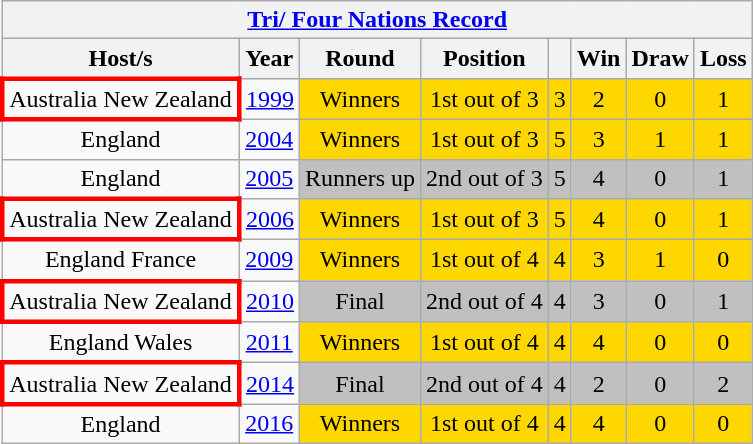<table class="wikitable" style="text-align: center;">
<tr>
<th colspan=9><a href='#'>Tri/ Four Nations Record</a></th>
</tr>
<tr>
<th>Host/s</th>
<th>Year</th>
<th>Round</th>
<th>Position</th>
<th></th>
<th>Win</th>
<th>Draw</th>
<th>Loss</th>
</tr>
<tr>
<td style="border: 3px solid red"> Australia  New Zealand</td>
<td><a href='#'>1999</a></td>
<td style="background:gold">Winners</td>
<td style="background:gold">1st out of 3</td>
<td style="background:gold">3</td>
<td style="background:gold">2</td>
<td style="background:gold">0</td>
<td style="background:gold">1</td>
</tr>
<tr>
<td> England</td>
<td><a href='#'>2004</a></td>
<td style="background:gold">Winners</td>
<td style="background:gold">1st out of 3</td>
<td style="background:gold">5</td>
<td style="background:gold">3</td>
<td style="background:gold">1</td>
<td style="background:gold">1</td>
</tr>
<tr>
<td> England</td>
<td><a href='#'>2005</a></td>
<td style="background:silver">Runners up</td>
<td style="background:silver">2nd out of 3</td>
<td style="background:silver">5</td>
<td style="background:silver">4</td>
<td style="background:silver">0</td>
<td style="background:silver">1</td>
</tr>
<tr>
<td style="border: 3px solid red"> Australia  New Zealand</td>
<td><a href='#'>2006</a></td>
<td style="background:gold">Winners</td>
<td style="background:gold">1st out of 3</td>
<td style="background:gold">5</td>
<td style="background:gold">4</td>
<td style="background:gold">0</td>
<td style="background:gold">1</td>
</tr>
<tr>
<td> England  France</td>
<td><a href='#'>2009</a></td>
<td style="background:gold">Winners</td>
<td style="background:gold">1st out of 4</td>
<td style="background:gold">4</td>
<td style="background:gold">3</td>
<td style="background:gold">1</td>
<td style="background:gold">0</td>
</tr>
<tr>
<td style="border: 3px solid red"> Australia  New Zealand</td>
<td><a href='#'>2010</a></td>
<td style="background:silver">Final</td>
<td style="background:silver">2nd out of 4</td>
<td style="background:silver">4</td>
<td style="background:silver">3</td>
<td style="background:silver">0</td>
<td style="background:silver">1</td>
</tr>
<tr>
<td> England  Wales</td>
<td><a href='#'>2011</a></td>
<td style="background:gold">Winners</td>
<td style="background:gold">1st out of 4</td>
<td style="background:gold">4</td>
<td style="background:gold">4</td>
<td style="background:gold">0</td>
<td style="background:gold">0</td>
</tr>
<tr>
<td style="border: 3px solid red"> Australia  New Zealand</td>
<td><a href='#'>2014</a></td>
<td style="background:silver">Final</td>
<td style="background:silver">2nd out of 4</td>
<td style="background:silver">4</td>
<td style="background:silver">2</td>
<td style="background:silver">0</td>
<td style="background:silver">2</td>
</tr>
<tr>
<td> England</td>
<td><a href='#'>2016</a></td>
<td style="background:gold">Winners</td>
<td style="background:gold">1st out of 4</td>
<td style="background:gold">4</td>
<td style="background:gold">4</td>
<td style="background:gold">0</td>
<td style="background:gold">0</td>
</tr>
</table>
